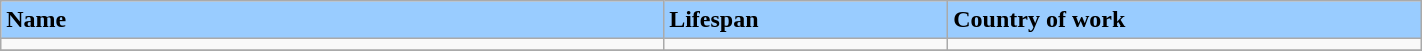<table class="wikitable" style="width:75%; background:light blue; color:black">
<tr>
<td width="35%" bgcolor="#99ccff"><strong>Name</strong></td>
<td width="15%" bgcolor="#99ccff"><strong> Lifespan</strong></td>
<td width="25%" bgcolor="#99ccff"><strong> Country of work </strong></td>
</tr>
<tr>
<td></td>
<td></td>
<td></td>
</tr>
<tr>
</tr>
</table>
